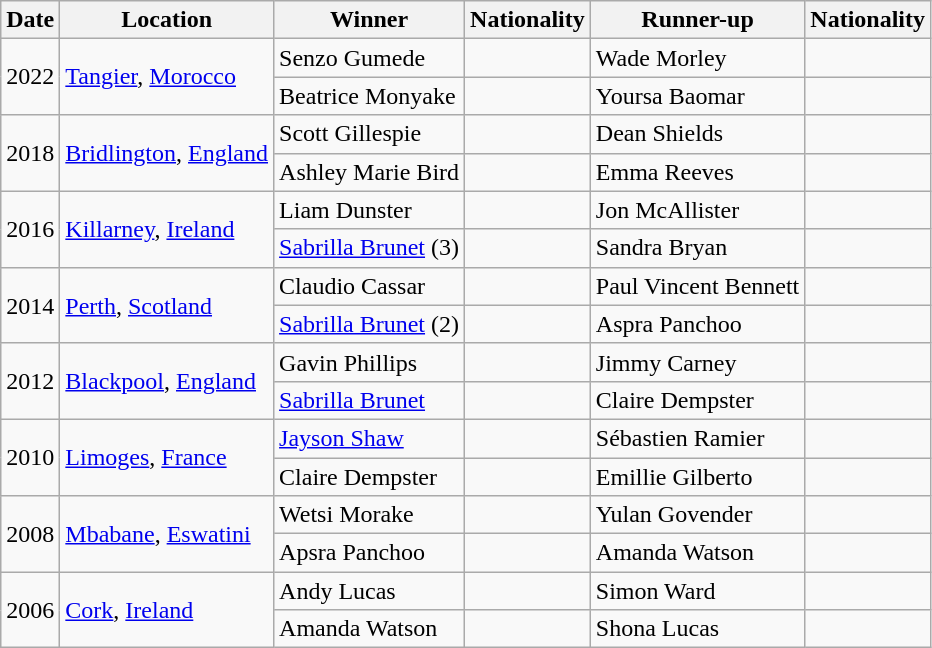<table class="wikitable">
<tr>
<th>Date</th>
<th>Location</th>
<th>Winner</th>
<th>Nationality</th>
<th>Runner-up</th>
<th>Nationality</th>
</tr>
<tr>
<td rowspan="2">2022</td>
<td rowspan="2"><a href='#'>Tangier</a>, <a href='#'>Morocco</a></td>
<td>Senzo Gumede</td>
<td></td>
<td>Wade Morley</td>
<td></td>
</tr>
<tr>
<td>Beatrice Monyake</td>
<td></td>
<td>Yoursa Baomar</td>
<td></td>
</tr>
<tr>
<td rowspan="2">2018</td>
<td rowspan="2"><a href='#'>Bridlington</a>, <a href='#'>England</a></td>
<td>Scott Gillespie</td>
<td></td>
<td>Dean Shields</td>
<td></td>
</tr>
<tr>
<td>Ashley Marie Bird</td>
<td></td>
<td>Emma Reeves</td>
<td></td>
</tr>
<tr>
<td rowspan="2">2016</td>
<td rowspan="2"><a href='#'>Killarney</a>, <a href='#'>Ireland</a></td>
<td>Liam Dunster</td>
<td></td>
<td>Jon McAllister</td>
<td></td>
</tr>
<tr>
<td><a href='#'>Sabrilla Brunet</a> (3)</td>
<td></td>
<td>Sandra Bryan</td>
<td></td>
</tr>
<tr>
<td rowspan="2">2014</td>
<td rowspan="2"><a href='#'>Perth</a>, <a href='#'>Scotland</a></td>
<td>Claudio Cassar</td>
<td></td>
<td>Paul Vincent Bennett</td>
<td></td>
</tr>
<tr>
<td><a href='#'>Sabrilla Brunet</a> (2)</td>
<td></td>
<td>Aspra Panchoo</td>
<td></td>
</tr>
<tr>
<td rowspan="2">2012</td>
<td rowspan="2"><a href='#'>Blackpool</a>, <a href='#'>England</a></td>
<td>Gavin Phillips</td>
<td></td>
<td>Jimmy Carney</td>
<td></td>
</tr>
<tr>
<td><a href='#'>Sabrilla Brunet</a></td>
<td></td>
<td>Claire Dempster</td>
<td></td>
</tr>
<tr>
<td rowspan="2">2010</td>
<td rowspan="2"><a href='#'>Limoges</a>, <a href='#'>France</a></td>
<td><a href='#'>Jayson Shaw</a></td>
<td></td>
<td>Sébastien Ramier</td>
<td></td>
</tr>
<tr>
<td>Claire Dempster</td>
<td></td>
<td>Emillie Gilberto</td>
<td></td>
</tr>
<tr>
<td rowspan="2">2008</td>
<td rowspan="2"><a href='#'>Mbabane</a>, <a href='#'>Eswatini</a></td>
<td>Wetsi Morake</td>
<td></td>
<td>Yulan Govender</td>
<td></td>
</tr>
<tr>
<td>Apsra Panchoo</td>
<td></td>
<td>Amanda Watson</td>
<td></td>
</tr>
<tr>
<td rowspan="2">2006</td>
<td rowspan="2"><a href='#'>Cork</a>, <a href='#'>Ireland</a></td>
<td>Andy Lucas</td>
<td></td>
<td>Simon Ward</td>
<td></td>
</tr>
<tr>
<td>Amanda Watson</td>
<td></td>
<td>Shona Lucas</td>
<td></td>
</tr>
</table>
